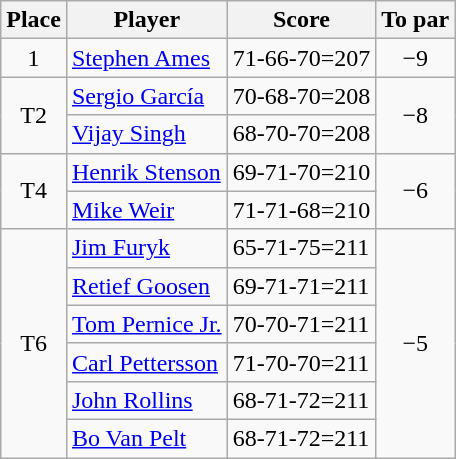<table class="wikitable">
<tr>
<th>Place</th>
<th>Player</th>
<th>Score</th>
<th>To par</th>
</tr>
<tr>
<td style="text-align:center;">1</td>
<td> <a href='#'>Stephen Ames</a></td>
<td>71-66-70=207</td>
<td align=center>−9</td>
</tr>
<tr>
<td rowspan="2" style="text-align:center;">T2</td>
<td> <a href='#'>Sergio García</a></td>
<td>70-68-70=208</td>
<td rowspan="2" style="text-align:center;">−8</td>
</tr>
<tr>
<td> <a href='#'>Vijay Singh</a></td>
<td>68-70-70=208</td>
</tr>
<tr>
<td rowspan="2" style="text-align:center;">T4</td>
<td> <a href='#'>Henrik Stenson</a></td>
<td>69-71-70=210</td>
<td rowspan="2" style="text-align:center;">−6</td>
</tr>
<tr>
<td> <a href='#'>Mike Weir</a></td>
<td>71-71-68=210</td>
</tr>
<tr>
<td rowspan="6" style="text-align:center;">T6</td>
<td> <a href='#'>Jim Furyk</a></td>
<td>65-71-75=211</td>
<td rowspan="6" style="text-align:center;">−5</td>
</tr>
<tr>
<td> <a href='#'>Retief Goosen</a></td>
<td>69-71-71=211</td>
</tr>
<tr>
<td> <a href='#'>Tom Pernice Jr.</a></td>
<td>70-70-71=211</td>
</tr>
<tr>
<td> <a href='#'>Carl Pettersson</a></td>
<td>71-70-70=211</td>
</tr>
<tr>
<td> <a href='#'>John Rollins</a></td>
<td>68-71-72=211</td>
</tr>
<tr>
<td> <a href='#'>Bo Van Pelt</a></td>
<td>68-71-72=211</td>
</tr>
</table>
